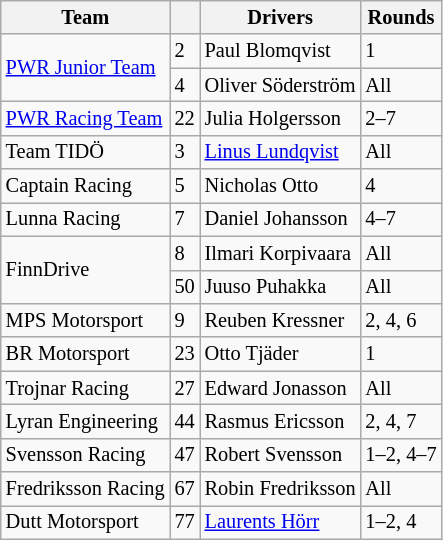<table class="wikitable" style="font-size: 85%;">
<tr>
<th>Team</th>
<th></th>
<th>Drivers</th>
<th>Rounds</th>
</tr>
<tr>
<td rowspan=2><a href='#'>PWR Junior Team</a></td>
<td>2</td>
<td> Paul Blomqvist</td>
<td>1</td>
</tr>
<tr>
<td>4</td>
<td> Oliver Söderström</td>
<td>All</td>
</tr>
<tr>
<td><a href='#'>PWR Racing Team</a></td>
<td>22</td>
<td> Julia Holgersson</td>
<td>2–7</td>
</tr>
<tr>
<td>Team TIDÖ</td>
<td>3</td>
<td> <a href='#'>Linus Lundqvist</a></td>
<td>All</td>
</tr>
<tr>
<td>Captain Racing</td>
<td>5</td>
<td> Nicholas Otto</td>
<td>4</td>
</tr>
<tr>
<td>Lunna Racing</td>
<td>7</td>
<td> Daniel Johansson</td>
<td>4–7</td>
</tr>
<tr>
<td rowspan=2>FinnDrive</td>
<td>8</td>
<td> Ilmari Korpivaara</td>
<td>All</td>
</tr>
<tr>
<td>50</td>
<td> Juuso Puhakka</td>
<td>All</td>
</tr>
<tr>
<td>MPS Motorsport</td>
<td>9</td>
<td> Reuben Kressner</td>
<td>2, 4, 6</td>
</tr>
<tr>
<td>BR Motorsport</td>
<td>23</td>
<td> Otto Tjäder</td>
<td>1</td>
</tr>
<tr>
<td>Trojnar Racing</td>
<td>27</td>
<td> Edward Jonasson</td>
<td>All</td>
</tr>
<tr>
<td>Lyran Engineering</td>
<td>44</td>
<td> Rasmus Ericsson</td>
<td>2, 4, 7</td>
</tr>
<tr>
<td>Svensson Racing</td>
<td>47</td>
<td> Robert Svensson</td>
<td>1–2, 4–7</td>
</tr>
<tr>
<td>Fredriksson Racing</td>
<td>67</td>
<td> Robin Fredriksson</td>
<td>All</td>
</tr>
<tr>
<td>Dutt Motorsport</td>
<td>77</td>
<td> <a href='#'>Laurents Hörr</a></td>
<td>1–2, 4</td>
</tr>
</table>
